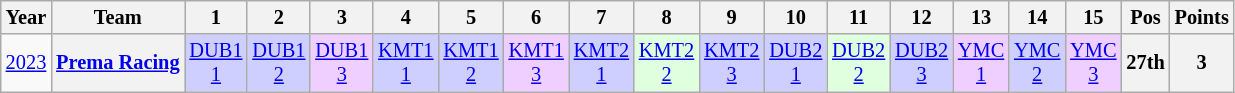<table class="wikitable" style="text-align:center; font-size:85%">
<tr>
<th>Year</th>
<th>Team</th>
<th>1</th>
<th>2</th>
<th>3</th>
<th>4</th>
<th>5</th>
<th>6</th>
<th>7</th>
<th>8</th>
<th>9</th>
<th>10</th>
<th>11</th>
<th>12</th>
<th>13</th>
<th>14</th>
<th>15</th>
<th>Pos</th>
<th>Points</th>
</tr>
<tr>
<td><a href='#'>2023</a></td>
<th nowrap><a href='#'>Prema Racing</a></th>
<td style="background:#CFCFFF;"><a href='#'>DUB1<br>1</a><br> </td>
<td style="background:#CFCFFF;"><a href='#'>DUB1<br>2</a><br> </td>
<td style="background:#EFCFFF;"><a href='#'>DUB1<br>3</a><br> </td>
<td style="background:#CFCFFF;"><a href='#'>KMT1<br>1</a><br> </td>
<td style="background:#CFCFFF;"><a href='#'>KMT1<br>2</a><br> </td>
<td style="background:#EFCFFF;"><a href='#'>KMT1<br>3</a><br> </td>
<td style="background:#CFCFFF;"><a href='#'>KMT2<br>1</a><br> </td>
<td style="background:#DFFFDF;"><a href='#'>KMT2<br>2</a> <br> </td>
<td style="background:#CFCFFF;"><a href='#'>KMT2<br>3</a> <br> </td>
<td style="background:#CFCFFF;"><a href='#'>DUB2<br>1</a> <br> </td>
<td style="background:#DFFFDF;"><a href='#'>DUB2<br>2</a> <br> </td>
<td style="background:#CFCFFF;"><a href='#'>DUB2<br>3</a> <br> </td>
<td style="background:#EFCFFF;"><a href='#'>YMC<br>1</a><br> </td>
<td style="background:#CFCFFF;"><a href='#'>YMC<br>2</a><br> </td>
<td style="background:#EFCFFF;"><a href='#'>YMC<br>3</a><br> </td>
<th>27th</th>
<th>3</th>
</tr>
</table>
